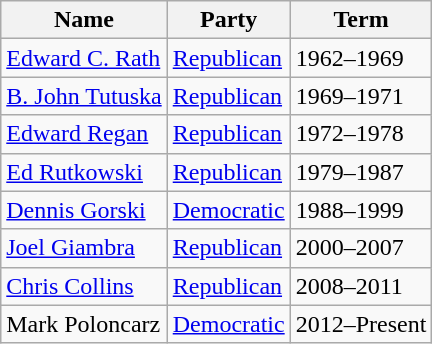<table class="wikitable">
<tr>
<th>Name</th>
<th>Party</th>
<th>Term</th>
</tr>
<tr>
<td><a href='#'>Edward C. Rath</a></td>
<td><a href='#'>Republican</a></td>
<td>1962–1969</td>
</tr>
<tr>
<td><a href='#'>B. John Tutuska</a></td>
<td><a href='#'>Republican</a></td>
<td>1969–1971</td>
</tr>
<tr>
<td><a href='#'>Edward Regan</a></td>
<td><a href='#'>Republican</a></td>
<td>1972–1978</td>
</tr>
<tr>
<td><a href='#'>Ed Rutkowski</a></td>
<td><a href='#'>Republican</a></td>
<td>1979–1987</td>
</tr>
<tr>
<td><a href='#'>Dennis Gorski</a></td>
<td><a href='#'>Democratic</a></td>
<td>1988–1999</td>
</tr>
<tr>
<td><a href='#'>Joel Giambra</a></td>
<td><a href='#'>Republican</a></td>
<td>2000–2007</td>
</tr>
<tr>
<td><a href='#'>Chris Collins</a></td>
<td><a href='#'>Republican</a></td>
<td>2008–2011</td>
</tr>
<tr>
<td>Mark Poloncarz</td>
<td><a href='#'>Democratic</a></td>
<td>2012–Present</td>
</tr>
</table>
